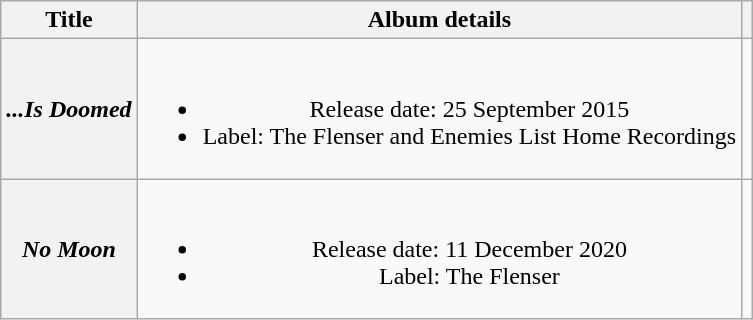<table class="wikitable plainrowheaders" style="text-align:center;">
<tr>
<th>Title</th>
<th>Album details</th>
<th></th>
</tr>
<tr>
<th scope="row"><em>...Is Doomed</em></th>
<td><br><ul><li>Release date: 25 September 2015</li><li>Label: The Flenser and Enemies List Home Recordings</li></ul></td>
<td></td>
</tr>
<tr>
<th scope="row"><em>No Moon</em></th>
<td><br><ul><li>Release date: 11 December 2020</li><li>Label: The Flenser</li></ul></td>
<td></td>
</tr>
</table>
